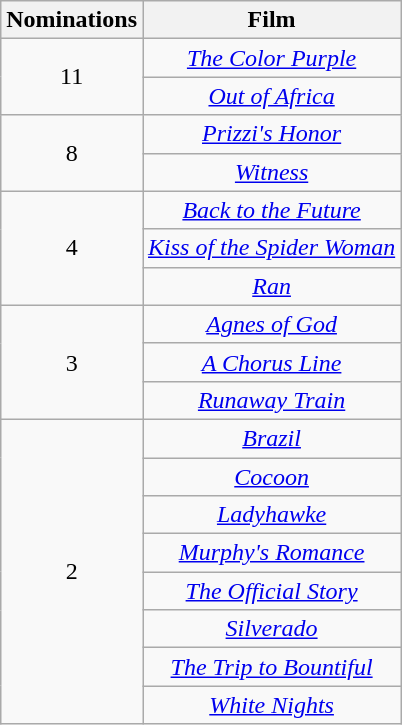<table class="wikitable plainrowheaders" style="text-align: center;">
<tr>
<th scope="col" style="width:55px;">Nominations</th>
<th scope="col" style="text-align:center;">Film</th>
</tr>
<tr>
<td rowspan="2" scope="row" style="text-align:center">11</td>
<td><em><a href='#'>The Color Purple</a></em></td>
</tr>
<tr>
<td><em><a href='#'>Out of Africa</a></em></td>
</tr>
<tr>
<td rowspan=2 scope="row" style="text-align:center">8</td>
<td><em><a href='#'>Prizzi's Honor</a></em></td>
</tr>
<tr>
<td><em><a href='#'>Witness</a></em></td>
</tr>
<tr>
<td rowspan=3 scope="row" style="text-align:center">4</td>
<td><em><a href='#'>Back to the Future</a></em></td>
</tr>
<tr>
<td><em><a href='#'>Kiss of the Spider Woman</a></em></td>
</tr>
<tr>
<td><em><a href='#'>Ran</a></em></td>
</tr>
<tr>
<td rowspan=3 scope="row" style="text-align:center">3</td>
<td><em><a href='#'>Agnes of God</a></em></td>
</tr>
<tr>
<td><em><a href='#'>A Chorus Line</a></em></td>
</tr>
<tr>
<td><em><a href='#'>Runaway Train</a></em></td>
</tr>
<tr>
<td rowspan=8 scope="row" style="text-align:center">2</td>
<td><em><a href='#'>Brazil</a></em></td>
</tr>
<tr>
<td><em><a href='#'>Cocoon</a></em></td>
</tr>
<tr>
<td><em><a href='#'>Ladyhawke</a></em></td>
</tr>
<tr>
<td><em><a href='#'>Murphy's Romance</a></em></td>
</tr>
<tr>
<td><em><a href='#'>The Official Story</a></em></td>
</tr>
<tr>
<td><em><a href='#'>Silverado</a></em></td>
</tr>
<tr>
<td><em><a href='#'>The Trip to Bountiful</a></em></td>
</tr>
<tr>
<td><em><a href='#'>White Nights</a></em></td>
</tr>
</table>
